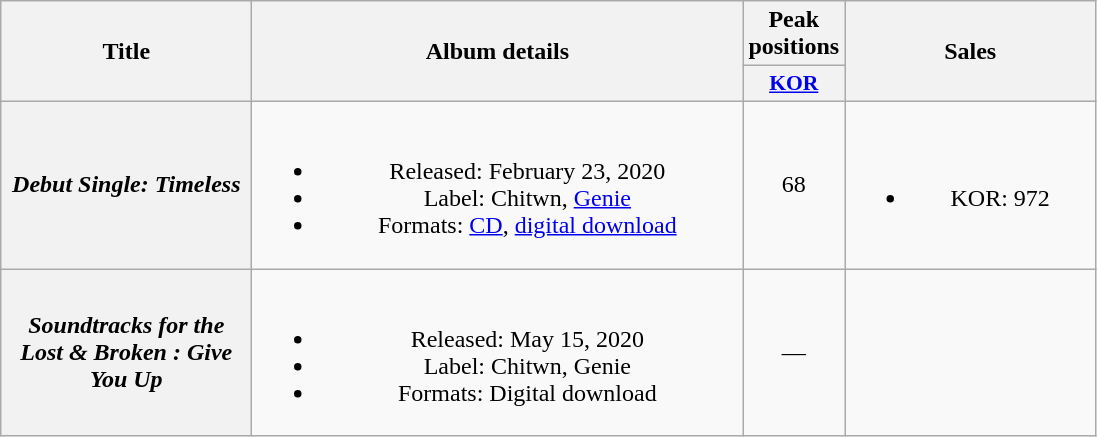<table class="wikitable plainrowheaders" style="text-align:center;">
<tr>
<th scope="col" rowspan="2" style="width:10em;">Title</th>
<th scope="col" rowspan="2" style="width:20em;">Album details</th>
<th scope="col">Peak<br>positions</th>
<th scope="col" rowspan="2" style="width:10em;">Sales</th>
</tr>
<tr>
<th scope="col" style="width:2.2em;font-size:90%;"><a href='#'>KOR</a><br></th>
</tr>
<tr>
<th scope="row"><em>Debut Single: Timeless</em></th>
<td><br><ul><li>Released: February 23, 2020</li><li>Label: Chitwn, <a href='#'>Genie</a></li><li>Formats: <a href='#'>CD</a>, <a href='#'>digital download</a></li></ul></td>
<td>68</td>
<td><br><ul><li>KOR: 972</li></ul></td>
</tr>
<tr>
<th scope="row"><em>Soundtracks for the Lost & Broken : Give You Up</em></th>
<td><br><ul><li>Released: May 15, 2020</li><li>Label: Chitwn, Genie</li><li>Formats: Digital download</li></ul></td>
<td>—</td>
<td></td>
</tr>
</table>
